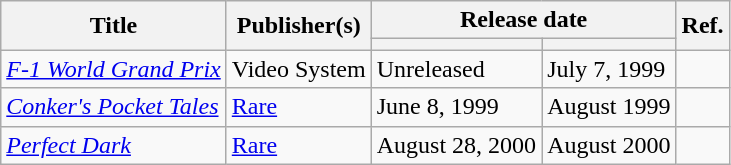<table class="wikitable plainrowheaders sortable">
<tr>
<th rowspan="2">Title</th>
<th rowspan="2">Publisher(s)</th>
<th colspan="2">Release date</th>
<th rowspan="2" class="unsortable">Ref.</th>
</tr>
<tr>
<th data-sort-type="date"></th>
<th data-sort-type="date"></th>
</tr>
<tr>
<td><em><a href='#'>F-1 World Grand Prix</a></em></td>
<td>Video System</td>
<td>Unreleased</td>
<td>July 7, 1999</td>
<td></td>
</tr>
<tr>
<td><em><a href='#'>Conker's Pocket Tales</a></em></td>
<td><a href='#'>Rare</a></td>
<td>June 8, 1999</td>
<td>August 1999</td>
<td></td>
</tr>
<tr>
<td><em><a href='#'>Perfect Dark</a></em></td>
<td><a href='#'>Rare</a></td>
<td>August 28, 2000</td>
<td>August 2000</td>
<td></td>
</tr>
</table>
